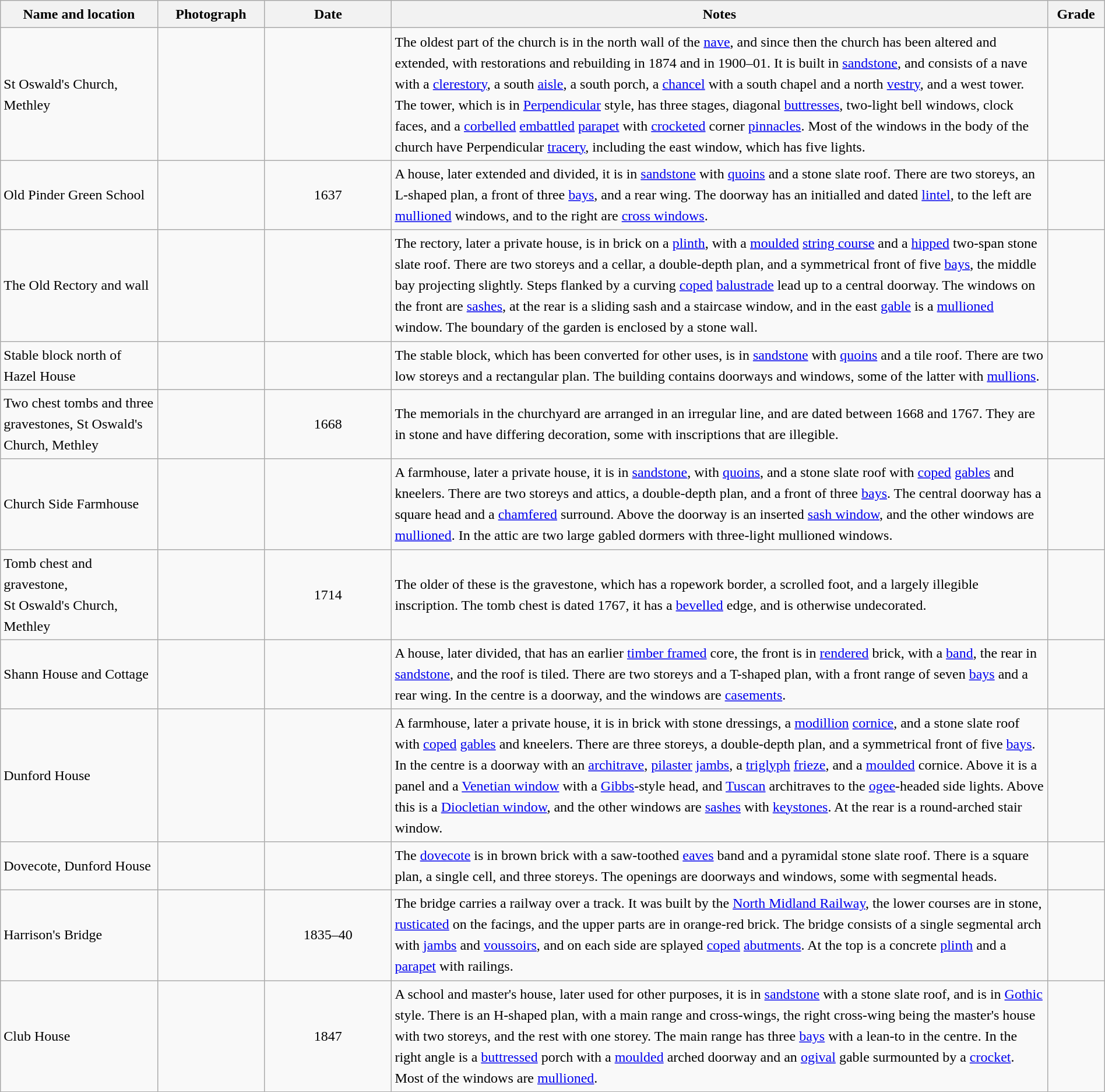<table class="wikitable sortable plainrowheaders" style="width:100%; border:0; text-align:left; line-height:150%;">
<tr>
<th scope="col"  style="width:150px">Name and location</th>
<th scope="col"  style="width:100px" class="unsortable">Photograph</th>
<th scope="col"  style="width:120px">Date</th>
<th scope="col"  style="width:650px" class="unsortable">Notes</th>
<th scope="col"  style="width:50px">Grade</th>
</tr>
<tr>
<td>St Oswald's Church, Methley<br><small></small></td>
<td></td>
<td align="center"></td>
<td>The oldest part of the church is in the north wall of the <a href='#'>nave</a>, and since then the church has been altered and extended, with restorations and rebuilding in 1874 and in 1900–01.  It is built in <a href='#'>sandstone</a>, and consists of a nave with a <a href='#'>clerestory</a>, a south <a href='#'>aisle</a>, a south porch, a <a href='#'>chancel</a> with a south chapel and a north <a href='#'>vestry</a>, and a west tower.  The tower, which is in <a href='#'>Perpendicular</a> style, has three stages, diagonal <a href='#'>buttresses</a>, two-light bell windows, clock faces, and a <a href='#'>corbelled</a> <a href='#'>embattled</a> <a href='#'>parapet</a> with <a href='#'>crocketed</a> corner <a href='#'>pinnacles</a>.  Most of the windows in the body of the church have Perpendicular <a href='#'>tracery</a>, including the east window, which has five lights.</td>
<td align="center" ></td>
</tr>
<tr>
<td>Old Pinder Green School<br><small></small></td>
<td></td>
<td align="center">1637</td>
<td>A house, later extended and divided, it is in <a href='#'>sandstone</a> with <a href='#'>quoins</a> and a stone slate roof.  There are two storeys, an L-shaped plan, a front of three <a href='#'>bays</a>, and a rear wing.  The doorway has an initialled and dated <a href='#'>lintel</a>, to the left are <a href='#'>mullioned</a> windows, and to the right are <a href='#'>cross windows</a>.</td>
<td align="center" ></td>
</tr>
<tr>
<td>The Old Rectory and wall<br><small></small></td>
<td></td>
<td align="center"></td>
<td>The rectory, later a private house, is in brick on a <a href='#'>plinth</a>, with a <a href='#'>moulded</a> <a href='#'>string course</a> and a <a href='#'>hipped</a> two-span stone slate roof. There are two storeys and a cellar, a double-depth plan, and a symmetrical front of five <a href='#'>bays</a>, the middle bay projecting slightly.  Steps flanked by a curving <a href='#'>coped</a> <a href='#'>balustrade</a> lead up to a central doorway.  The windows on the front are <a href='#'>sashes</a>, at the rear is a sliding sash and a staircase window, and in the east <a href='#'>gable</a> is a <a href='#'>mullioned</a> window.  The boundary of the garden is enclosed by a stone wall.</td>
<td align="center" ></td>
</tr>
<tr>
<td>Stable block north of Hazel House<br><small></small></td>
<td></td>
<td align="center"></td>
<td>The stable block, which has been converted for other uses, is in <a href='#'>sandstone</a> with <a href='#'>quoins</a> and a tile roof.  There are two low storeys and a rectangular plan.  The building contains doorways and windows, some of the latter with <a href='#'>mullions</a>.</td>
<td align="center" ></td>
</tr>
<tr>
<td>Two chest tombs and three gravestones, St Oswald's Church, Methley<br><small></small></td>
<td></td>
<td align="center">1668</td>
<td>The memorials in the churchyard are arranged in an irregular line, and are dated between 1668 and 1767.  They are in stone and have differing decoration, some with inscriptions that are illegible.</td>
<td align="center" ></td>
</tr>
<tr>
<td>Church Side Farmhouse<br><small></small></td>
<td></td>
<td align="center"></td>
<td>A farmhouse, later a private house, it is in <a href='#'>sandstone</a>, with <a href='#'>quoins</a>, and a stone slate roof with <a href='#'>coped</a> <a href='#'>gables</a> and kneelers.  There are two storeys and attics, a double-depth plan, and a front of three <a href='#'>bays</a>.  The central doorway has a square head and a <a href='#'>chamfered</a> surround.  Above the doorway is an inserted <a href='#'>sash window</a>, and the other windows are <a href='#'>mullioned</a>.  In the attic are two large gabled dormers with three-light mullioned windows.</td>
<td align="center" ></td>
</tr>
<tr>
<td>Tomb chest and gravestone,<br>St Oswald's Church, Methley<br><small></small></td>
<td></td>
<td align="center">1714</td>
<td>The older of these is the gravestone, which has a ropework border, a scrolled foot, and a largely illegible inscription.  The tomb chest is dated 1767, it has a <a href='#'>bevelled</a> edge, and is otherwise undecorated.</td>
<td align="center" ></td>
</tr>
<tr>
<td>Shann House and Cottage<br><small></small></td>
<td></td>
<td align="center"></td>
<td>A house, later divided, that has an earlier <a href='#'>timber framed</a> core, the front is in <a href='#'>rendered</a> brick, with a <a href='#'>band</a>, the rear in <a href='#'>sandstone</a>, and the roof is tiled.  There are two storeys and a T-shaped plan, with a front range of seven <a href='#'>bays</a> and a rear wing.  In the centre is a doorway, and the windows are <a href='#'>casements</a>.</td>
<td align="center" ></td>
</tr>
<tr>
<td>Dunford House<br><small></small></td>
<td></td>
<td align="center"></td>
<td>A farmhouse, later a private house, it is in brick with stone dressings, a <a href='#'>modillion</a> <a href='#'>cornice</a>, and a stone slate roof with <a href='#'>coped</a> <a href='#'>gables</a> and kneelers.  There are three storeys, a double-depth plan, and a symmetrical front of five <a href='#'>bays</a>.  In the centre is a doorway with an <a href='#'>architrave</a>, <a href='#'>pilaster</a> <a href='#'>jambs</a>, a <a href='#'>triglyph</a> <a href='#'>frieze</a>, and a <a href='#'>moulded</a> cornice.  Above it is a panel and a <a href='#'>Venetian window</a> with a <a href='#'>Gibbs</a>-style head, and <a href='#'>Tuscan</a> architraves to the <a href='#'>ogee</a>-headed side lights.  Above this is a <a href='#'>Diocletian window</a>, and the other windows are <a href='#'>sashes</a> with <a href='#'>keystones</a>.  At the rear is a round-arched stair window.</td>
<td align="center" ></td>
</tr>
<tr>
<td>Dovecote, Dunford House<br><small></small></td>
<td></td>
<td align="center"></td>
<td>The <a href='#'>dovecote</a> is in brown brick with a saw-toothed <a href='#'>eaves</a> band and a pyramidal stone slate roof.  There is a square plan, a single cell, and three storeys.  The openings are doorways and windows, some with segmental heads.</td>
<td align="center" ></td>
</tr>
<tr>
<td>Harrison's Bridge<br><small></small></td>
<td></td>
<td align="center">1835–40</td>
<td>The bridge carries a railway over a track.  It was built by the <a href='#'>North Midland Railway</a>, the lower courses are in stone, <a href='#'>rusticated</a> on the facings, and the upper parts are in orange-red brick.  The bridge consists of a single segmental arch with <a href='#'>jambs</a> and <a href='#'>voussoirs</a>, and on each side are splayed <a href='#'>coped</a> <a href='#'>abutments</a>.  At the top is a concrete <a href='#'>plinth</a> and a <a href='#'>parapet</a> with railings.</td>
<td align="center" ></td>
</tr>
<tr>
<td>Club House<br><small></small></td>
<td></td>
<td align="center">1847</td>
<td>A school and master's house, later used for other purposes, it is in <a href='#'>sandstone</a> with a stone slate roof, and is in <a href='#'>Gothic</a> style.  There is an H-shaped plan, with a main range and cross-wings, the right cross-wing being the master's house with two storeys, and the rest with one storey.  The main range has three <a href='#'>bays</a> with a lean-to in the centre.  In the right angle is a <a href='#'>buttressed</a> porch with a <a href='#'>moulded</a> arched doorway and an <a href='#'>ogival</a> gable surmounted by a <a href='#'>crocket</a>.  Most of the windows are <a href='#'>mullioned</a>.</td>
<td align="center" ></td>
</tr>
<tr>
</tr>
</table>
